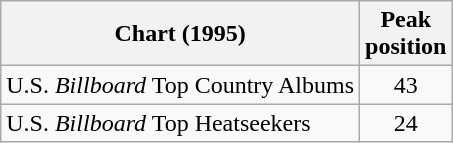<table class="wikitable">
<tr>
<th>Chart (1995)</th>
<th>Peak<br>position</th>
</tr>
<tr>
<td>U.S. <em>Billboard</em> Top Country Albums</td>
<td align="center">43</td>
</tr>
<tr>
<td>U.S. <em>Billboard</em> Top Heatseekers</td>
<td align="center">24</td>
</tr>
</table>
